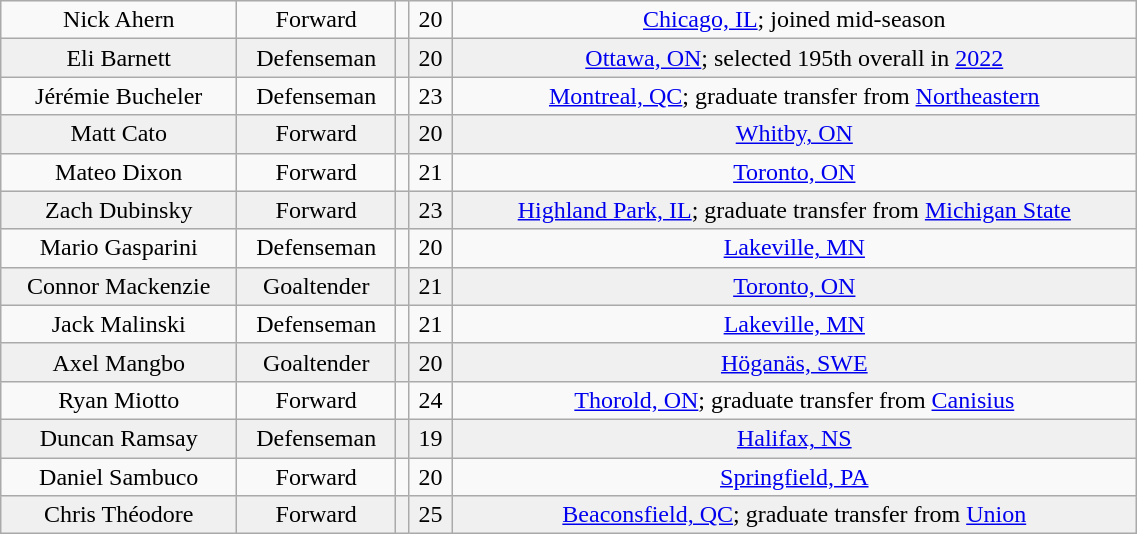<table class="wikitable" width="60%">
<tr align="center" bgcolor="">
<td>Nick Ahern</td>
<td>Forward</td>
<td></td>
<td>20</td>
<td><a href='#'>Chicago, IL</a>; joined mid-season</td>
</tr>
<tr align="center" bgcolor="f0f0f0">
<td>Eli Barnett</td>
<td>Defenseman</td>
<td></td>
<td>20</td>
<td><a href='#'>Ottawa, ON</a>; selected 195th overall in <a href='#'>2022</a></td>
</tr>
<tr align="center" bgcolor="">
<td>Jérémie Bucheler</td>
<td>Defenseman</td>
<td></td>
<td>23</td>
<td><a href='#'>Montreal, QC</a>; graduate transfer from <a href='#'>Northeastern</a></td>
</tr>
<tr align="center" bgcolor="f0f0f0">
<td>Matt Cato</td>
<td>Forward</td>
<td></td>
<td>20</td>
<td><a href='#'>Whitby, ON</a></td>
</tr>
<tr align="center" bgcolor="">
<td>Mateo Dixon</td>
<td>Forward</td>
<td></td>
<td>21</td>
<td><a href='#'>Toronto, ON</a></td>
</tr>
<tr align="center" bgcolor="f0f0f0">
<td>Zach Dubinsky</td>
<td>Forward</td>
<td></td>
<td>23</td>
<td><a href='#'>Highland Park, IL</a>; graduate transfer from <a href='#'>Michigan State</a></td>
</tr>
<tr align="center" bgcolor="">
<td>Mario Gasparini</td>
<td>Defenseman</td>
<td></td>
<td>20</td>
<td><a href='#'>Lakeville, MN</a></td>
</tr>
<tr align="center" bgcolor="f0f0f0">
<td>Connor Mackenzie</td>
<td>Goaltender</td>
<td></td>
<td>21</td>
<td><a href='#'>Toronto, ON</a></td>
</tr>
<tr align="center" bgcolor="">
<td>Jack Malinski</td>
<td>Defenseman</td>
<td></td>
<td>21</td>
<td><a href='#'>Lakeville, MN</a></td>
</tr>
<tr align="center" bgcolor="f0f0f0">
<td>Axel Mangbo</td>
<td>Goaltender</td>
<td></td>
<td>20</td>
<td><a href='#'>Höganäs, SWE</a></td>
</tr>
<tr align="center" bgcolor="">
<td>Ryan Miotto</td>
<td>Forward</td>
<td></td>
<td>24</td>
<td><a href='#'>Thorold, ON</a>; graduate transfer from <a href='#'>Canisius</a></td>
</tr>
<tr align="center" bgcolor="f0f0f0">
<td>Duncan Ramsay</td>
<td>Defenseman</td>
<td></td>
<td>19</td>
<td><a href='#'>Halifax, NS</a></td>
</tr>
<tr align="center" bgcolor="">
<td>Daniel Sambuco</td>
<td>Forward</td>
<td></td>
<td>20</td>
<td><a href='#'>Springfield, PA</a></td>
</tr>
<tr align="center" bgcolor="f0f0f0">
<td>Chris Théodore</td>
<td>Forward</td>
<td></td>
<td>25</td>
<td><a href='#'>Beaconsfield, QC</a>; graduate transfer from <a href='#'>Union</a></td>
</tr>
</table>
